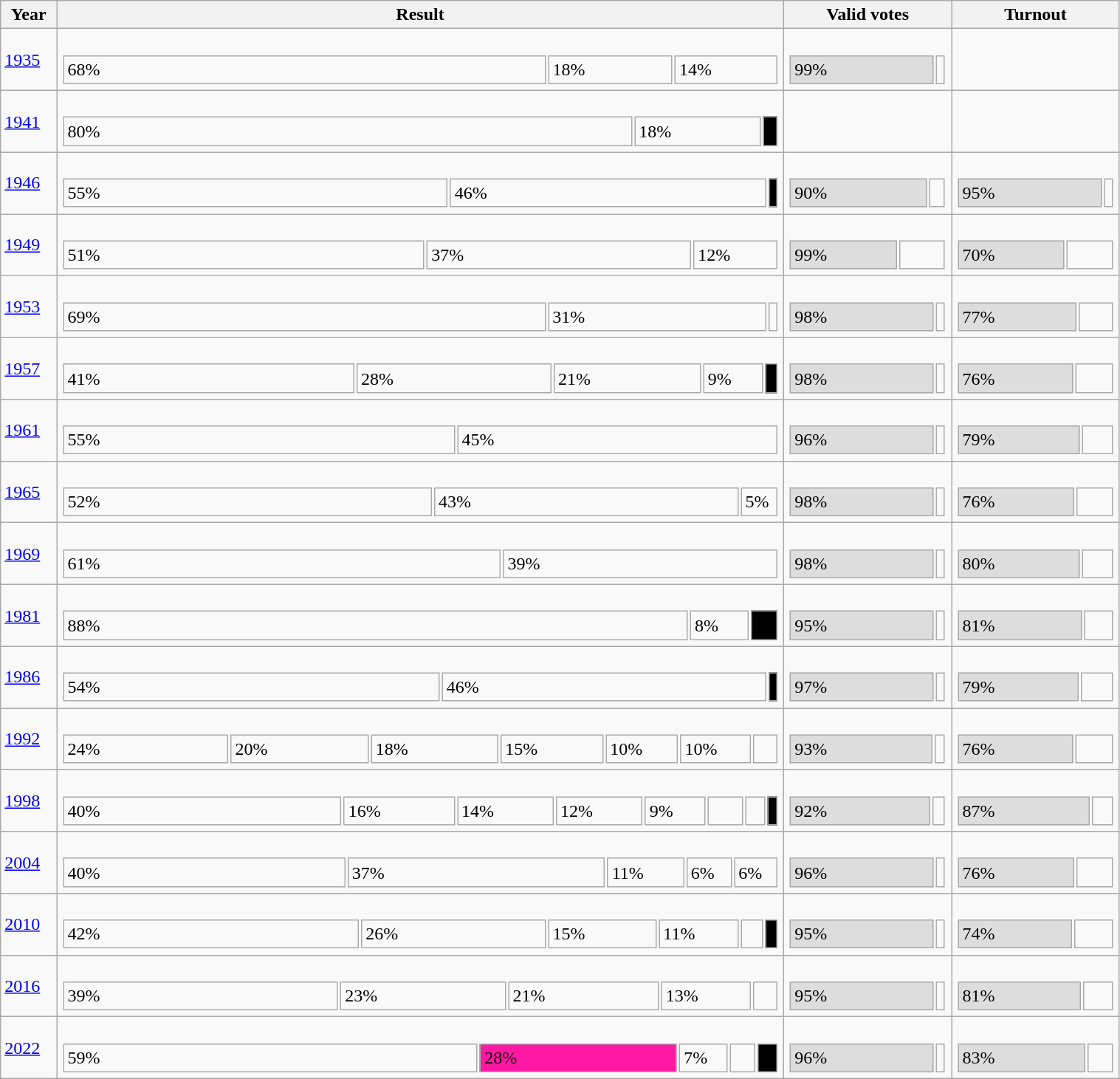<table class=wikitable width=80%>
<tr>
<th>Year</th>
<th width=65%>Result</th>
<th width=15%>Valid votes</th>
<th width=15%>Turnout</th>
</tr>
<tr>
<td><a href='#'>1935</a></td>
<td><br><table width=100%>
<tr>
<td width=67.98% bgcolor=>68%</td>
<td width=17.53% bgcolor=>18%</td>
<td width=14.47% bgcolor=>14%</td>
</tr>
</table>
</td>
<td><br><table width=100%>
<tr>
<td width=98.89% bgcolor=#dddddd>99%</td>
<td></td>
</tr>
</table>
</td>
<td></td>
</tr>
<tr>
<td><a href='#'>1941</a></td>
<td><br><table width=100%>
<tr>
<td width=80.14% bgcolor=>80%</td>
<td width=17.85% bgcolor=>18%</td>
<td width=2.01% bgcolor=black></td>
</tr>
</table>
</td>
<td></td>
<td></td>
</tr>
<tr>
<td><a href='#'>1946</a></td>
<td><br><table width=100%>
<tr>
<td width=54.94% bgcolor=>55%</td>
<td width=45.71% bgcolor=>46%</td>
<td width=0.35% bgcolor=black></td>
</tr>
</table>
</td>
<td><br><table width=100%>
<tr>
<td width=89.6% bgcolor=#dddddd>90%</td>
<td></td>
</tr>
</table>
</td>
<td><br><table width=100%>
<tr>
<td width=95.2% bgcolor=#dddddd>95%</td>
<td></td>
</tr>
</table>
</td>
</tr>
<tr>
<td><a href='#'>1949</a></td>
<td><br><table width=100%>
<tr>
<td width=50.93% bgcolor=>51%</td>
<td width=37.22% bgcolor=>37%</td>
<td width=11.85% bgcolor=>12%</td>
</tr>
</table>
</td>
<td><br><table width=100%>
<tr>
<td width=69.9% bgcolor=#dddddd>99%</td>
<td></td>
</tr>
</table>
</td>
<td><br><table width=100%>
<tr>
<td width=69.7% bgcolor=#dddddd>70%</td>
<td></td>
</tr>
</table>
</td>
</tr>
<tr>
<td><a href='#'>1953</a></td>
<td><br><table width=100%>
<tr>
<td width=68.90% bgcolor=>69%</td>
<td width=31.08% bgcolor=>31%</td>
<td bgcolor=></td>
</tr>
</table>
</td>
<td><br><table width=100%>
<tr>
<td width=97.7% bgcolor=#dddddd>98%</td>
<td></td>
</tr>
</table>
</td>
<td><br><table width=100%>
<tr>
<td width=77.2% bgcolor=#dddddd>77%</td>
<td></td>
</tr>
</table>
</td>
</tr>
<tr>
<td><a href='#'>1957</a></td>
<td><br><table width=100%>
<tr>
<td width=41.28% bgcolor=>41%</td>
<td width=27.62% bgcolor=>28%</td>
<td width=20.90% bgcolor=>21%</td>
<td width=8.55% bgcolor=>9%</td>
<td width=1.64% bgcolor=black></td>
</tr>
</table>
</td>
<td><br><table width=100%>
<tr>
<td width=98.3% bgcolor=#dddddd>98%</td>
<td></td>
</tr>
</table>
</td>
<td><br><table width=100%>
<tr>
<td width=75.5% bgcolor=#dddddd>76%</td>
<td></td>
</tr>
</table>
</td>
</tr>
<tr>
<td><a href='#'>1961</a></td>
<td><br><table width=100%>
<tr>
<td width=55.05% bgcolor=>55%</td>
<td width=44.95% bgcolor=>45%</td>
</tr>
</table>
</td>
<td><br><table width=100%>
<tr>
<td width=95.8% bgcolor=#dddddd>96%</td>
<td></td>
</tr>
</table>
</td>
<td><br><table width=100%>
<tr>
<td width=79.4% bgcolor=#dddddd>79%</td>
<td></td>
</tr>
</table>
</td>
</tr>
<tr>
<td><a href='#'>1965</a></td>
<td><br><table width=100%>
<tr>
<td width=51.94% bgcolor=>52%</td>
<td width=42.88% bgcolor=>43%</td>
<td width=5.17% bgcolor=>5%</td>
</tr>
</table>
</td>
<td><br><table width=100%>
<tr>
<td width=97.7% bgcolor=#dddddd>98%</td>
<td></td>
</tr>
</table>
</td>
<td><br><table width=100%>
<tr>
<td width=76.4% bgcolor=#dddddd>76%</td>
<td></td>
</tr>
</table>
</td>
</tr>
<tr>
<td><a href='#'>1969</a></td>
<td><br><table width=100%>
<tr>
<td width=61.47% bgcolor=>61%</td>
<td width=38.51% bgcolor=>39%</td>
</tr>
</table>
</td>
<td><br><table width=100%>
<tr>
<td width=98.3% bgcolor=#dddddd>98%</td>
<td></td>
</tr>
</table>
</td>
<td><br><table width=100%>
<tr>
<td width=79.6% bgcolor=#dddddd>80%</td>
<td></td>
</tr>
</table>
</td>
</tr>
<tr>
<td><a href='#'>1981</a></td>
<td><br><table width=100%>
<tr>
<td width=88.02% bgcolor=>88%</td>
<td width=8.25% bgcolor=>8%</td>
<td width=3.72% bgcolor=black></td>
</tr>
</table>
</td>
<td><br><table width=100%>
<tr>
<td width=95.2% bgcolor=#dddddd>95%</td>
<td></td>
</tr>
</table>
</td>
<td><br><table width=100%>
<tr>
<td width=80.9% bgcolor=#dddddd>81%</td>
<td></td>
</tr>
</table>
</td>
</tr>
<tr>
<td><a href='#'>1986</a></td>
<td><br><table width=100%>
<tr>
<td width=53.62% bgcolor=>54%</td>
<td width=46.10% bgcolor=>46%</td>
<td width=0.29% bgcolor=black></td>
</tr>
</table>
</td>
<td><br><table width=100%>
<tr>
<td width=97.3% bgcolor=#dddddd>97%</td>
<td></td>
</tr>
</table>
</td>
<td><br><table width=100%>
<tr>
<td width=78.8% bgcolor=#dddddd>79%</td>
<td></td>
</tr>
</table>
</td>
</tr>
<tr>
<td><a href='#'>1992</a></td>
<td><br><table width=100%>
<tr>
<td width=23.58% bgcolor=>24%</td>
<td width=19.72% bgcolor=>20%</td>
<td width=18.17% bgcolor=>18%</td>
<td width=14.64% bgcolor=>15%</td>
<td width=10.32% bgcolor=>10%</td>
<td width=10.16% bgcolor=>10%</td>
<td width=3.40% bgcolor=></td>
</tr>
</table>
</td>
<td><br><table width=100%>
<tr>
<td width=93.4% bgcolor=#dddddd>93%</td>
<td></td>
</tr>
</table>
</td>
<td><br><table width=100%>
<tr>
<td width=75.5% bgcolor=#dddddd>76%</td>
<td></td>
</tr>
</table>
</td>
</tr>
<tr>
<td><a href='#'>1998</a></td>
<td><br><table width=100%>
<tr>
<td width=39.86% bgcolor=>40%</td>
<td width=15.87% bgcolor=>16%</td>
<td width=13.83% bgcolor=>14%</td>
<td width=12.44% bgcolor=>12%</td>
<td width=8.71% bgcolor=>9%</td>
<td width=4.96% bgcolor=></td>
<td width=2.96% bgcolor=></td>
<td width=4.43% bgcolor=black></td>
</tr>
</table>
</td>
<td><br><table width=100%>
<tr>
<td width=91.9% bgcolor=#dddddd>92%</td>
<td></td>
</tr>
</table>
</td>
<td><br><table width=100%>
<tr>
<td width=86.5% bgcolor=#dddddd>87%</td>
<td></td>
</tr>
</table>
</td>
</tr>
<tr>
<td><a href='#'>2004</a></td>
<td><br><table width=100%>
<tr>
<td width=39.99% bgcolor=>40%</td>
<td width=36.51% bgcolor=>37%</td>
<td width=10.88% bgcolor=>11%</td>
<td width=6.45% bgcolor=>6%</td>
<td width=6.16% bgcolor=>6%</td>
</tr>
</table>
</td>
<td><br><table width=100%>
<tr>
<td width=96.3% bgcolor=#dddddd>96%</td>
<td></td>
</tr>
</table>
</td>
<td><br><table width=100%>
<tr>
<td width=76.34% bgcolor=#dddddd>76%</td>
<td></td>
</tr>
</table>
</td>
</tr>
<tr>
<td><a href='#'>2010</a></td>
<td><br><table width=100%>
<tr>
<td width=42.08% bgcolor=>42%</td>
<td width=26.25% bgcolor=>26%</td>
<td width=15.42% bgcolor=>15%</td>
<td width=11.33% bgcolor=>11%</td>
<td width=3.12% bgcolor=></td>
<td width=1.79 bgcolor=black></td>
</tr>
</table>
</td>
<td><br><table width=100%>
<tr>
<td width=94.73% bgcolor=#dddddd>95%</td>
<td></td>
</tr>
</table>
</td>
<td><br><table width=100%>
<tr>
<td width=74.34% bgcolor=#dddddd>74%</td>
<td></td>
</tr>
</table>
</td>
</tr>
<tr>
<td><a href='#'>2016</a></td>
<td><br><table width=100%>
<tr>
<td width=39.01% bgcolor=>39%</td>
<td width=23.45% bgcolor=>23%</td>
<td width=21.39% bgcolor=>21%</td>
<td width=12.73% bgcolor=>13%</td>
<td width=3.42% bgcolor=></td>
</tr>
</table>
</td>
<td><br><table width=100%>
<tr>
<td width=94.61% bgcolor=#dddddd>95%</td>
<td></td>
</tr>
</table>
</td>
<td><br><table width=100%>
<tr>
<td width=80.69% bgcolor=#dddddd>81%</td>
<td></td>
</tr>
</table>
</td>
</tr>
<tr>
<td><a href='#'>2022</a></td>
<td><br><table width=100%>
<tr>
<td width=58.77% bgcolor=>59%</td>
<td width=27.94% bgcolor=#FE18A3>28%</td>
<td width=6.81% bgcolor=>7%</td>
<td width=3.59% bgcolor=></td>
<td width=2.88 bgcolor=black></td>
</tr>
</table>
</td>
<td><br><table width=100%>
<tr>
<td width=96.03% bgcolor=#dddddd>96%</td>
<td></td>
</tr>
</table>
</td>
<td><br><table width=100%>
<tr>
<td width=83.10% bgcolor=#dddddd>83%</td>
<td></td>
</tr>
</table>
</td>
</tr>
</table>
